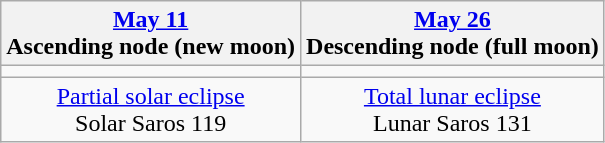<table class="wikitable">
<tr>
<th><a href='#'>May 11</a><br>Ascending node (new moon)<br></th>
<th><a href='#'>May 26</a><br>Descending node (full moon)<br></th>
</tr>
<tr>
<td></td>
<td></td>
</tr>
<tr align=center>
<td><a href='#'>Partial solar eclipse</a><br>Solar Saros 119</td>
<td><a href='#'>Total lunar eclipse</a><br>Lunar Saros 131</td>
</tr>
</table>
